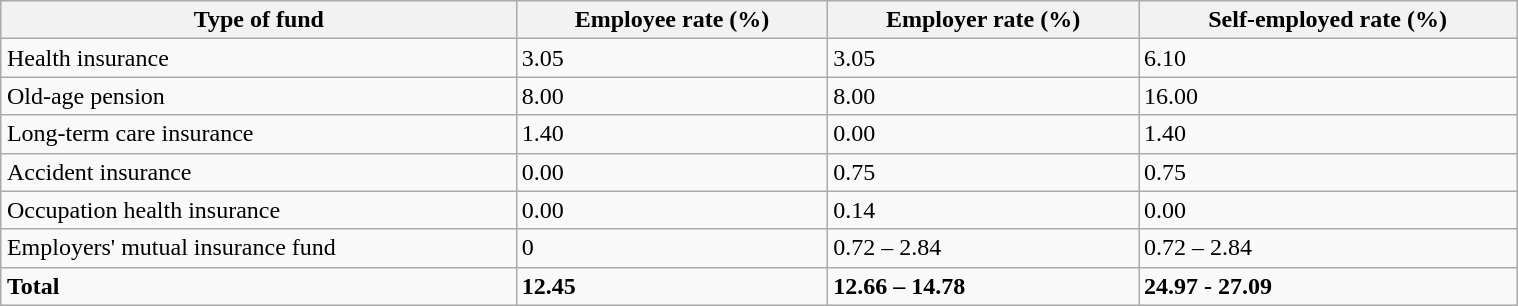<table class="wikitable" style="width:80%;margin-left: auto; margin-right: auto; border: none;">
<tr>
<th>Type of fund</th>
<th>Employee rate (%)</th>
<th>Employer rate (%)</th>
<th>Self-employed rate (%)</th>
</tr>
<tr>
<td>Health insurance</td>
<td>3.05</td>
<td>3.05</td>
<td>6.10</td>
</tr>
<tr>
<td>Old-age pension</td>
<td>8.00</td>
<td>8.00</td>
<td>16.00</td>
</tr>
<tr>
<td>Long-term care insurance</td>
<td>1.40</td>
<td>0.00</td>
<td>1.40</td>
</tr>
<tr>
<td>Accident insurance</td>
<td>0.00</td>
<td>0.75</td>
<td>0.75</td>
</tr>
<tr>
<td>Occupation health insurance</td>
<td>0.00</td>
<td>0.14</td>
<td>0.00</td>
</tr>
<tr>
<td>Employers' mutual insurance fund</td>
<td>0</td>
<td>0.72 – 2.84</td>
<td>0.72 – 2.84</td>
</tr>
<tr>
<td><strong>Total</strong></td>
<td><strong>12.45</strong></td>
<td><strong>12.66 – 14.78</strong></td>
<td><strong>24.97 - 27.09</strong></td>
</tr>
</table>
